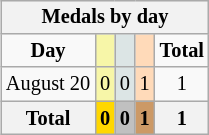<table class="wikitable" style="font-size:85%; float:right">
<tr align=center>
<th colspan=7>Medals by day</th>
</tr>
<tr align=center>
<td><strong>Day</strong></td>
<td style="background:#f7f6a8;"></td>
<td style="background:#dce5e5;"></td>
<td style="background:#ffdab9;"></td>
<td><strong>Total</strong></td>
</tr>
<tr align=center>
<td>August 20</td>
<td style="background:#f7f6a8;">0</td>
<td style="background:#dce5e5;">0</td>
<td style="background:#ffdab9;">1</td>
<td>1</td>
</tr>
<tr align=center>
<th>Total</th>
<th style="background:gold;">0</th>
<th style="background:silver;">0</th>
<th style="background:#c96;">1</th>
<th>1</th>
</tr>
</table>
